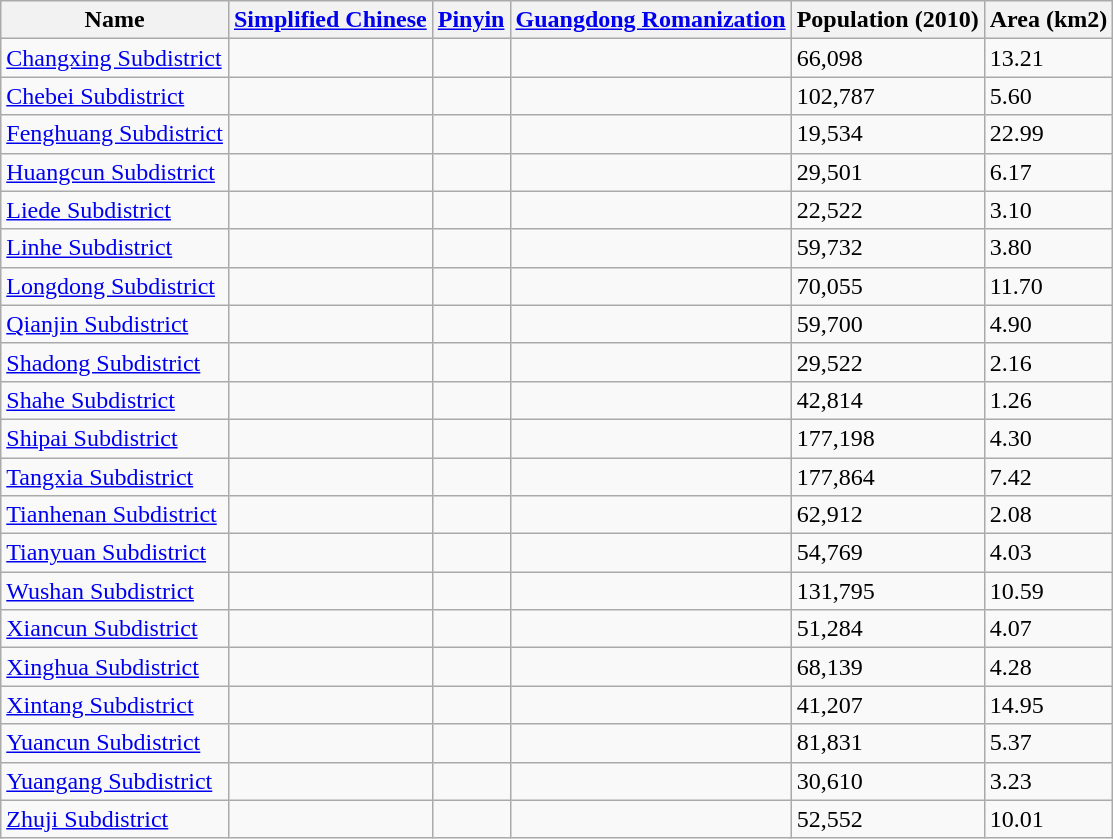<table class="wikitable">
<tr>
<th>Name</th>
<th><a href='#'>Simplified Chinese</a></th>
<th><a href='#'>Pinyin</a></th>
<th><a href='#'>Guangdong Romanization</a></th>
<th>Population (2010)</th>
<th>Area (km2)</th>
</tr>
<tr>
<td><a href='#'>Changxing Subdistrict</a></td>
<td></td>
<td></td>
<td></td>
<td>66,098</td>
<td>13.21</td>
</tr>
<tr>
<td><a href='#'>Chebei Subdistrict</a></td>
<td></td>
<td></td>
<td></td>
<td>102,787</td>
<td>5.60</td>
</tr>
<tr>
<td><a href='#'>Fenghuang Subdistrict</a></td>
<td></td>
<td></td>
<td></td>
<td>19,534</td>
<td>22.99</td>
</tr>
<tr>
<td><a href='#'>Huangcun Subdistrict</a></td>
<td></td>
<td></td>
<td></td>
<td>29,501</td>
<td>6.17</td>
</tr>
<tr>
<td><a href='#'>Liede Subdistrict</a></td>
<td></td>
<td></td>
<td></td>
<td>22,522</td>
<td>3.10</td>
</tr>
<tr>
<td><a href='#'>Linhe Subdistrict</a></td>
<td></td>
<td></td>
<td></td>
<td>59,732</td>
<td>3.80</td>
</tr>
<tr>
<td><a href='#'>Longdong Subdistrict</a></td>
<td></td>
<td></td>
<td></td>
<td>70,055</td>
<td>11.70</td>
</tr>
<tr>
<td><a href='#'>Qianjin Subdistrict</a></td>
<td></td>
<td></td>
<td></td>
<td>59,700</td>
<td>4.90</td>
</tr>
<tr>
<td><a href='#'>Shadong Subdistrict</a></td>
<td></td>
<td></td>
<td></td>
<td>29,522</td>
<td>2.16</td>
</tr>
<tr>
<td><a href='#'>Shahe Subdistrict</a></td>
<td></td>
<td></td>
<td></td>
<td>42,814</td>
<td>1.26</td>
</tr>
<tr>
<td><a href='#'>Shipai Subdistrict</a></td>
<td></td>
<td></td>
<td></td>
<td>177,198</td>
<td>4.30</td>
</tr>
<tr>
<td><a href='#'>Tangxia Subdistrict</a></td>
<td></td>
<td></td>
<td></td>
<td>177,864</td>
<td>7.42</td>
</tr>
<tr>
<td><a href='#'>Tianhenan Subdistrict</a></td>
<td></td>
<td></td>
<td></td>
<td>62,912</td>
<td>2.08</td>
</tr>
<tr>
<td><a href='#'>Tianyuan Subdistrict</a></td>
<td></td>
<td></td>
<td></td>
<td>54,769</td>
<td>4.03</td>
</tr>
<tr>
<td><a href='#'>Wushan Subdistrict</a></td>
<td></td>
<td></td>
<td></td>
<td>131,795</td>
<td>10.59</td>
</tr>
<tr>
<td><a href='#'>Xiancun Subdistrict</a></td>
<td></td>
<td></td>
<td></td>
<td>51,284</td>
<td>4.07</td>
</tr>
<tr>
<td><a href='#'>Xinghua Subdistrict</a></td>
<td></td>
<td></td>
<td></td>
<td>68,139</td>
<td>4.28</td>
</tr>
<tr>
<td><a href='#'>Xintang Subdistrict</a></td>
<td></td>
<td></td>
<td></td>
<td>41,207</td>
<td>14.95</td>
</tr>
<tr>
<td><a href='#'>Yuancun Subdistrict</a></td>
<td></td>
<td></td>
<td></td>
<td>81,831</td>
<td>5.37</td>
</tr>
<tr>
<td><a href='#'>Yuangang Subdistrict</a></td>
<td></td>
<td></td>
<td></td>
<td>30,610</td>
<td>3.23</td>
</tr>
<tr>
<td><a href='#'>Zhuji Subdistrict</a></td>
<td></td>
<td></td>
<td></td>
<td>52,552</td>
<td>10.01</td>
</tr>
</table>
